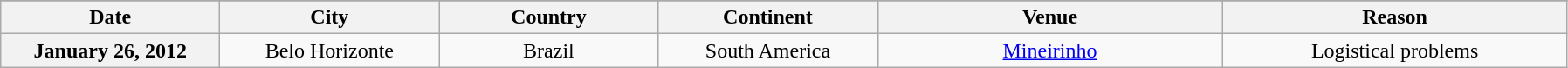<table class="wikitable plainrowheaders" style="text-align:center;">
<tr>
</tr>
<tr>
<th scope="col" style="width:10em;">Date</th>
<th scope="col" style="width:10em;">City</th>
<th scope="col" style="width:10em;">Country</th>
<th scope="col" style="width:10em;">Continent</th>
<th scope="col" style="width:16em;">Venue</th>
<th scope="col" style="width:16em;">Reason</th>
</tr>
<tr>
<th scope="row">January 26, 2012</th>
<td>Belo Horizonte</td>
<td>Brazil</td>
<td>South America</td>
<td><a href='#'>Mineirinho</a></td>
<td>Logistical problems</td>
</tr>
</table>
